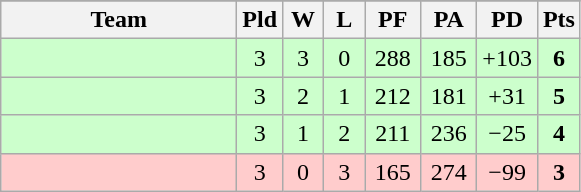<table class=wikitable>
<tr align=center>
</tr>
<tr>
<th width=150>Team</th>
<th width=20>Pld</th>
<th width=20>W</th>
<th width=20>L</th>
<th width=30>PF</th>
<th width=30>PA</th>
<th width=30>PD</th>
<th width=20>Pts</th>
</tr>
<tr align=center bgcolor=#ccffcc>
<td align=left></td>
<td>3</td>
<td>3</td>
<td>0</td>
<td>288</td>
<td>185</td>
<td>+103</td>
<td><strong>6</strong></td>
</tr>
<tr align=center bgcolor=#ccffcc>
<td align=left></td>
<td>3</td>
<td>2</td>
<td>1</td>
<td>212</td>
<td>181</td>
<td>+31</td>
<td><strong>5</strong></td>
</tr>
<tr align=center bgcolor=#ccffcc>
<td align=left></td>
<td>3</td>
<td>1</td>
<td>2</td>
<td>211</td>
<td>236</td>
<td>−25</td>
<td><strong>4</strong></td>
</tr>
<tr align=center bgcolor=#ffcccc>
<td align=left></td>
<td>3</td>
<td>0</td>
<td>3</td>
<td>165</td>
<td>274</td>
<td>−99</td>
<td><strong>3</strong></td>
</tr>
</table>
